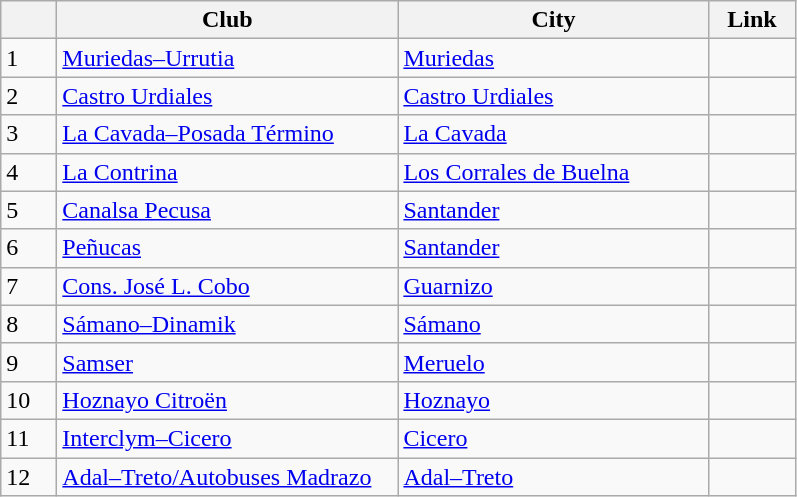<table class="wikitable sortable">
<tr>
<th width=30></th>
<th width=220>Club</th>
<th width=200>City</th>
<th width=50>Link</th>
</tr>
<tr>
<td>1</td>
<td><a href='#'>Muriedas–Urrutia</a></td>
<td><a href='#'>Muriedas</a></td>
<td></td>
</tr>
<tr>
<td>2</td>
<td><a href='#'>Castro Urdiales</a></td>
<td><a href='#'>Castro Urdiales</a></td>
<td></td>
</tr>
<tr>
<td>3</td>
<td><a href='#'>La Cavada–Posada Término</a></td>
<td><a href='#'>La Cavada</a></td>
<td></td>
</tr>
<tr>
<td>4</td>
<td><a href='#'>La Contrina</a></td>
<td><a href='#'>Los Corrales de Buelna</a></td>
<td></td>
</tr>
<tr>
<td>5</td>
<td><a href='#'>Canalsa Pecusa</a></td>
<td><a href='#'>Santander</a></td>
<td></td>
</tr>
<tr>
<td>6</td>
<td><a href='#'>Peñucas</a></td>
<td><a href='#'>Santander</a></td>
<td></td>
</tr>
<tr>
<td>7</td>
<td><a href='#'>Cons. José L. Cobo</a></td>
<td><a href='#'>Guarnizo</a></td>
<td></td>
</tr>
<tr>
<td>8</td>
<td><a href='#'>Sámano–Dinamik</a></td>
<td><a href='#'>Sámano</a></td>
<td></td>
</tr>
<tr>
<td>9</td>
<td><a href='#'>Samser</a></td>
<td><a href='#'>Meruelo</a></td>
<td></td>
</tr>
<tr>
<td>10</td>
<td><a href='#'>Hoznayo Citroën</a></td>
<td><a href='#'>Hoznayo</a></td>
<td></td>
</tr>
<tr>
<td>11</td>
<td><a href='#'>Interclym–Cicero</a></td>
<td><a href='#'>Cicero</a></td>
<td></td>
</tr>
<tr>
<td>12</td>
<td><a href='#'>Adal–Treto/Autobuses Madrazo</a></td>
<td><a href='#'>Adal–Treto</a></td>
<td></td>
</tr>
</table>
